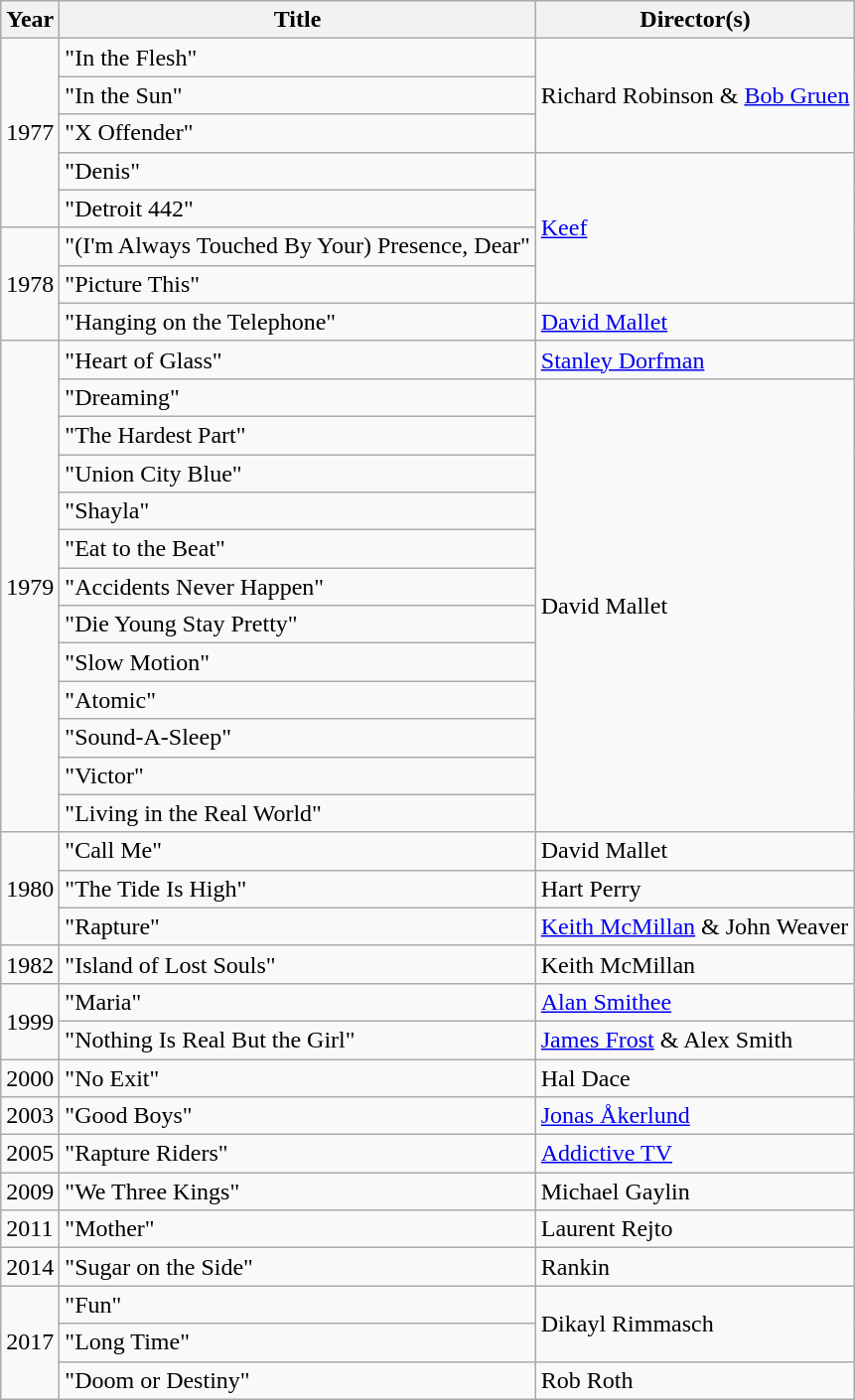<table class="wikitable">
<tr>
<th>Year</th>
<th>Title</th>
<th>Director(s)</th>
</tr>
<tr>
<td rowspan="5">1977</td>
<td>"In the Flesh"</td>
<td rowspan="3">Richard Robinson & <a href='#'>Bob Gruen</a></td>
</tr>
<tr>
<td>"In the Sun"</td>
</tr>
<tr>
<td>"X Offender"</td>
</tr>
<tr>
<td>"Denis"</td>
<td rowspan="4"><a href='#'>Keef</a></td>
</tr>
<tr>
<td>"Detroit 442"</td>
</tr>
<tr>
<td rowspan="3">1978</td>
<td>"(I'm Always Touched By Your) Presence, Dear"</td>
</tr>
<tr>
<td>"Picture This"</td>
</tr>
<tr>
<td>"Hanging on the Telephone"</td>
<td><a href='#'>David Mallet</a></td>
</tr>
<tr>
<td rowspan="13">1979</td>
<td>"Heart of Glass"</td>
<td><a href='#'>Stanley Dorfman</a></td>
</tr>
<tr>
<td>"Dreaming"</td>
<td rowspan="12">David Mallet</td>
</tr>
<tr>
<td>"The Hardest Part"</td>
</tr>
<tr>
<td>"Union City Blue"</td>
</tr>
<tr>
<td>"Shayla"</td>
</tr>
<tr>
<td>"Eat to the Beat"</td>
</tr>
<tr>
<td>"Accidents Never Happen"</td>
</tr>
<tr>
<td>"Die Young Stay Pretty"</td>
</tr>
<tr>
<td>"Slow Motion"</td>
</tr>
<tr>
<td>"Atomic"</td>
</tr>
<tr>
<td>"Sound-A-Sleep"</td>
</tr>
<tr>
<td>"Victor"</td>
</tr>
<tr>
<td>"Living in the Real World"</td>
</tr>
<tr>
<td rowspan="3">1980</td>
<td>"Call Me"</td>
<td>David Mallet</td>
</tr>
<tr>
<td>"The Tide Is High"</td>
<td>Hart Perry</td>
</tr>
<tr>
<td>"Rapture"</td>
<td><a href='#'>Keith McMillan</a> & John Weaver</td>
</tr>
<tr>
<td>1982</td>
<td>"Island of Lost Souls"</td>
<td>Keith McMillan</td>
</tr>
<tr>
<td rowspan="2">1999</td>
<td>"Maria"</td>
<td><a href='#'>Alan Smithee</a></td>
</tr>
<tr>
<td>"Nothing Is Real But the Girl"</td>
<td><a href='#'>James Frost</a> & Alex Smith</td>
</tr>
<tr>
<td>2000</td>
<td>"No Exit"</td>
<td>Hal Dace</td>
</tr>
<tr>
<td>2003</td>
<td>"Good Boys"</td>
<td><a href='#'>Jonas Åkerlund</a></td>
</tr>
<tr>
<td>2005</td>
<td>"Rapture Riders"</td>
<td><a href='#'>Addictive TV</a></td>
</tr>
<tr>
<td>2009</td>
<td>"We Three Kings"</td>
<td>Michael Gaylin</td>
</tr>
<tr>
<td>2011</td>
<td>"Mother"</td>
<td>Laurent Rejto</td>
</tr>
<tr>
<td>2014</td>
<td>"Sugar on the Side"</td>
<td>Rankin</td>
</tr>
<tr>
<td rowspan="3">2017</td>
<td>"Fun"</td>
<td rowspan="2">Dikayl Rimmasch</td>
</tr>
<tr>
<td>"Long Time"</td>
</tr>
<tr>
<td>"Doom or Destiny"</td>
<td>Rob Roth</td>
</tr>
</table>
